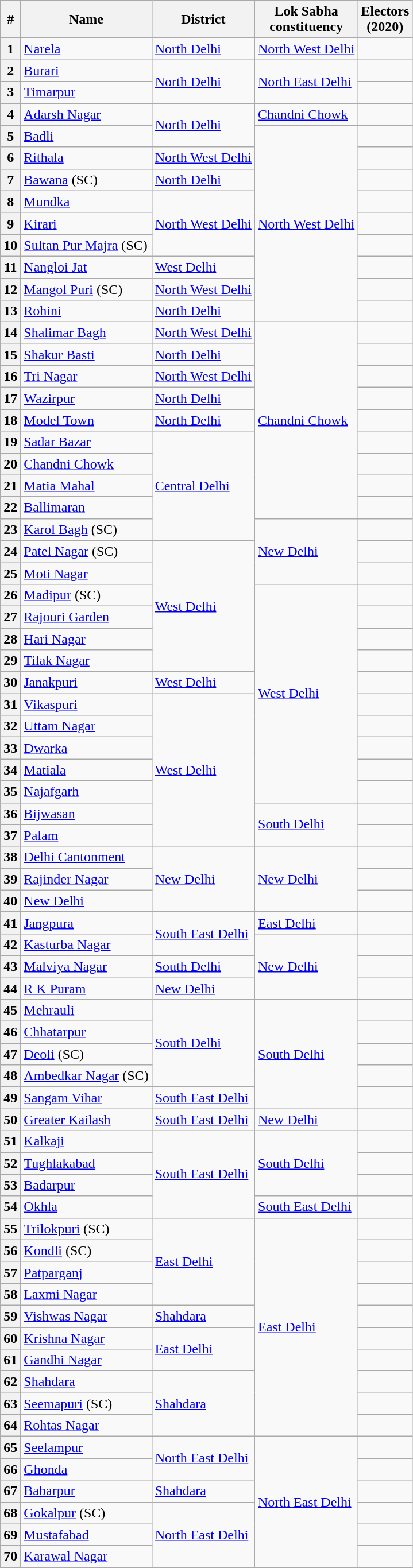<table class="wikitable sortable">
<tr>
<th>#</th>
<th>Name</th>
<th>District</th>
<th>Lok Sabha <br> constituency</th>
<th>Electors <br> (2020)</th>
</tr>
<tr>
<th>1</th>
<td><a href='#'>Narela</a></td>
<td><a href='#'>North Delhi</a></td>
<td><a href='#'>North West Delhi</a></td>
<td></td>
</tr>
<tr>
<th>2</th>
<td><a href='#'>Burari</a></td>
<td rowspan=2><a href='#'>North Delhi</a></td>
<td rowspan=2><a href='#'>North East Delhi</a></td>
<td></td>
</tr>
<tr>
<th>3</th>
<td><a href='#'>Timarpur</a></td>
<td></td>
</tr>
<tr>
<th>4</th>
<td><a href='#'>Adarsh Nagar</a></td>
<td rowspan=2><a href='#'>North Delhi</a></td>
<td><a href='#'>Chandni Chowk</a></td>
<td></td>
</tr>
<tr>
<th>5</th>
<td><a href='#'>Badli</a></td>
<td rowspan=9><a href='#'>North West Delhi</a></td>
<td></td>
</tr>
<tr>
<th>6</th>
<td><a href='#'>Rithala</a></td>
<td><a href='#'>North West Delhi</a></td>
<td></td>
</tr>
<tr>
<th>7</th>
<td><a href='#'>Bawana</a> (SC)</td>
<td><a href='#'>North Delhi</a></td>
<td></td>
</tr>
<tr>
<th>8</th>
<td><a href='#'>Mundka</a></td>
<td rowspan=3><a href='#'>North West Delhi</a></td>
<td></td>
</tr>
<tr>
<th>9</th>
<td><a href='#'>Kirari</a></td>
<td></td>
</tr>
<tr>
<th>10</th>
<td><a href='#'>Sultan Pur Majra</a> (SC)</td>
<td></td>
</tr>
<tr>
<th>11</th>
<td><a href='#'>Nangloi Jat</a></td>
<td><a href='#'>West Delhi</a></td>
<td></td>
</tr>
<tr>
<th>12</th>
<td><a href='#'>Mangol Puri</a> (SC)</td>
<td><a href='#'>North West Delhi</a></td>
<td></td>
</tr>
<tr>
<th>13</th>
<td><a href='#'>Rohini</a></td>
<td><a href='#'>North Delhi</a></td>
<td></td>
</tr>
<tr>
<th>14</th>
<td><a href='#'>Shalimar Bagh</a></td>
<td><a href='#'>North West Delhi</a></td>
<td rowspan=9><a href='#'>Chandni Chowk</a></td>
<td></td>
</tr>
<tr>
<th>15</th>
<td><a href='#'>Shakur Basti</a></td>
<td><a href='#'>North Delhi</a></td>
<td></td>
</tr>
<tr>
<th>16</th>
<td><a href='#'>Tri Nagar</a></td>
<td><a href='#'>North West Delhi</a></td>
<td></td>
</tr>
<tr>
<th>17</th>
<td><a href='#'>Wazirpur</a></td>
<td><a href='#'>North Delhi</a></td>
<td></td>
</tr>
<tr>
<th>18</th>
<td><a href='#'>Model Town</a></td>
<td><a href='#'>North Delhi</a></td>
<td></td>
</tr>
<tr>
<th>19</th>
<td><a href='#'>Sadar Bazar</a></td>
<td rowspan=5><a href='#'>Central Delhi</a></td>
<td></td>
</tr>
<tr>
<th>20</th>
<td><a href='#'>Chandni Chowk</a></td>
<td></td>
</tr>
<tr>
<th>21</th>
<td><a href='#'>Matia Mahal</a></td>
<td></td>
</tr>
<tr>
<th>22</th>
<td><a href='#'>Ballimaran</a></td>
<td></td>
</tr>
<tr>
<th>23</th>
<td><a href='#'>Karol Bagh</a> (SC)</td>
<td rowspan=3><a href='#'>New Delhi</a></td>
<td></td>
</tr>
<tr>
<th>24</th>
<td><a href='#'>Patel Nagar</a> (SC)</td>
<td rowspan=6><a href='#'>West Delhi</a></td>
<td></td>
</tr>
<tr>
<th>25</th>
<td><a href='#'>Moti Nagar</a></td>
<td></td>
</tr>
<tr>
<th>26</th>
<td><a href='#'>Madipur</a> (SC)</td>
<td rowspan=10><a href='#'>West Delhi</a></td>
<td></td>
</tr>
<tr>
<th>27</th>
<td><a href='#'>Rajouri Garden</a></td>
<td></td>
</tr>
<tr>
<th>28</th>
<td><a href='#'>Hari Nagar</a></td>
<td></td>
</tr>
<tr>
<th>29</th>
<td><a href='#'>Tilak Nagar</a></td>
<td></td>
</tr>
<tr>
<th>30</th>
<td><a href='#'>Janakpuri</a></td>
<td><a href='#'>West Delhi</a></td>
<td></td>
</tr>
<tr>
<th>31</th>
<td><a href='#'>Vikaspuri</a></td>
<td rowspan=7><a href='#'>West Delhi</a></td>
<td></td>
</tr>
<tr>
<th>32</th>
<td><a href='#'>Uttam Nagar</a></td>
<td></td>
</tr>
<tr>
<th>33</th>
<td><a href='#'>Dwarka</a></td>
<td></td>
</tr>
<tr>
<th>34</th>
<td><a href='#'>Matiala</a></td>
<td></td>
</tr>
<tr>
<th>35</th>
<td><a href='#'>Najafgarh</a></td>
<td></td>
</tr>
<tr>
<th>36</th>
<td><a href='#'>Bijwasan</a></td>
<td rowspan=2><a href='#'>South Delhi</a></td>
<td></td>
</tr>
<tr>
<th>37</th>
<td><a href='#'>Palam</a></td>
<td></td>
</tr>
<tr>
<th>38</th>
<td><a href='#'>Delhi Cantonment</a></td>
<td rowspan=3><a href='#'>New Delhi</a></td>
<td rowspan=3><a href='#'>New Delhi</a></td>
<td></td>
</tr>
<tr>
<th>39</th>
<td><a href='#'>Rajinder Nagar</a></td>
<td></td>
</tr>
<tr>
<th>40</th>
<td><a href='#'>New Delhi</a></td>
<td></td>
</tr>
<tr>
<th>41</th>
<td><a href='#'>Jangpura</a></td>
<td rowspan=2><a href='#'>South East Delhi</a></td>
<td><a href='#'>East Delhi</a></td>
<td></td>
</tr>
<tr>
<th>42</th>
<td><a href='#'>Kasturba Nagar</a></td>
<td rowspan=3><a href='#'>New Delhi</a></td>
<td></td>
</tr>
<tr>
<th>43</th>
<td><a href='#'>Malviya Nagar</a></td>
<td><a href='#'>South Delhi</a></td>
<td></td>
</tr>
<tr>
<th>44</th>
<td><a href='#'>R K Puram</a></td>
<td><a href='#'>New Delhi</a></td>
<td></td>
</tr>
<tr>
<th>45</th>
<td><a href='#'>Mehrauli</a></td>
<td rowspan=4><a href='#'>South Delhi</a></td>
<td rowspan=5><a href='#'>South Delhi</a></td>
<td></td>
</tr>
<tr>
<th>46</th>
<td><a href='#'>Chhatarpur</a></td>
<td></td>
</tr>
<tr>
<th>47</th>
<td><a href='#'>Deoli</a> (SC)</td>
<td></td>
</tr>
<tr>
<th>48</th>
<td><a href='#'>Ambedkar Nagar</a> (SC)</td>
<td></td>
</tr>
<tr>
<th>49</th>
<td><a href='#'>Sangam Vihar</a></td>
<td><a href='#'>South East Delhi</a></td>
<td></td>
</tr>
<tr>
<th>50</th>
<td><a href='#'>Greater Kailash</a></td>
<td><a href='#'>South East Delhi</a></td>
<td><a href='#'>New Delhi</a></td>
<td></td>
</tr>
<tr>
<th>51</th>
<td><a href='#'>Kalkaji</a></td>
<td rowspan=4><a href='#'>South East Delhi</a></td>
<td rowspan=3><a href='#'>South Delhi</a></td>
<td></td>
</tr>
<tr>
<th>52</th>
<td><a href='#'>Tughlakabad</a></td>
<td></td>
</tr>
<tr>
<th>53</th>
<td><a href='#'>Badarpur</a></td>
<td></td>
</tr>
<tr>
<th>54</th>
<td><a href='#'>Okhla</a></td>
<td><a href='#'>South East Delhi</a></td>
<td></td>
</tr>
<tr>
<th>55</th>
<td><a href='#'>Trilokpuri</a> (SC)</td>
<td rowspan=4><a href='#'>East Delhi</a></td>
<td rowspan="10"><a href='#'>East Delhi</a></td>
<td></td>
</tr>
<tr>
<th>56</th>
<td><a href='#'>Kondli</a> (SC)</td>
<td></td>
</tr>
<tr>
<th>57</th>
<td><a href='#'>Patparganj</a></td>
<td></td>
</tr>
<tr>
<th>58</th>
<td><a href='#'>Laxmi Nagar</a></td>
<td></td>
</tr>
<tr>
<th>59</th>
<td><a href='#'>Vishwas Nagar</a></td>
<td><a href='#'>Shahdara</a></td>
<td></td>
</tr>
<tr>
<th>60</th>
<td><a href='#'>Krishna Nagar</a></td>
<td rowspan=2><a href='#'>East Delhi</a></td>
<td></td>
</tr>
<tr>
<th>61</th>
<td><a href='#'>Gandhi Nagar</a></td>
<td></td>
</tr>
<tr>
<th>62</th>
<td><a href='#'>Shahdara</a></td>
<td rowspan=3><a href='#'>Shahdara</a></td>
<td></td>
</tr>
<tr>
<th>63</th>
<td><a href='#'>Seemapuri</a> (SC)</td>
<td></td>
</tr>
<tr>
<th>64</th>
<td><a href='#'>Rohtas Nagar</a></td>
<td></td>
</tr>
<tr>
<th>65</th>
<td><a href='#'>Seelampur</a></td>
<td rowspan=2><a href='#'>North East Delhi</a></td>
<td rowspan="6"><a href='#'>North East Delhi</a></td>
<td></td>
</tr>
<tr>
<th>66</th>
<td><a href='#'>Ghonda</a></td>
<td></td>
</tr>
<tr>
<th>67</th>
<td><a href='#'>Babarpur</a></td>
<td><a href='#'>Shahdara</a></td>
<td></td>
</tr>
<tr>
<th>68</th>
<td><a href='#'>Gokalpur</a> (SC)</td>
<td rowspan=3><a href='#'>North East Delhi</a></td>
<td></td>
</tr>
<tr>
<th>69</th>
<td><a href='#'>Mustafabad</a></td>
<td></td>
</tr>
<tr>
<th>70</th>
<td><a href='#'>Karawal Nagar</a></td>
<td></td>
</tr>
</table>
